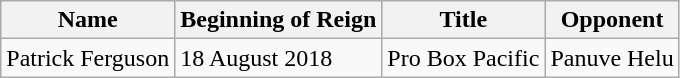<table class="wikitable">
<tr>
<th>Name</th>
<th>Beginning of Reign</th>
<th>Title</th>
<th>Opponent</th>
</tr>
<tr>
<td>Patrick Ferguson</td>
<td>18 August 2018</td>
<td>Pro Box Pacific</td>
<td>Panuve Helu</td>
</tr>
</table>
